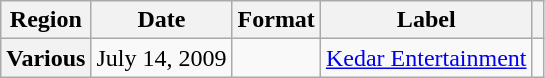<table class="wikitable plainrowheaders">
<tr>
<th scope="col">Region</th>
<th scope="col">Date</th>
<th scope="col">Format</th>
<th scope="col">Label</th>
<th scope="col"></th>
</tr>
<tr>
<th scope="row">Various</th>
<td rowspan="1">July 14, 2009</td>
<td rowspan="1"></td>
<td rowspan="1"><a href='#'>Kedar Entertainment</a></td>
<td align="center"></td>
</tr>
</table>
